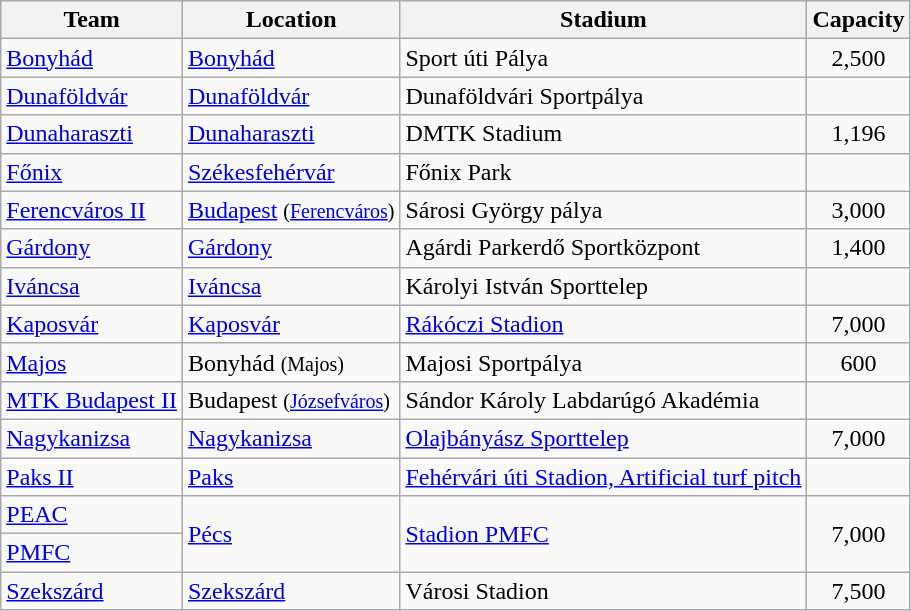<table class="wikitable sortable">
<tr>
<th>Team</th>
<th>Location</th>
<th>Stadium</th>
<th>Capacity</th>
</tr>
<tr>
<td><a href='#'>Bonyhád</a></td>
<td><a href='#'>Bonyhád</a></td>
<td>Sport úti Pálya</td>
<td align="center">2,500</td>
</tr>
<tr>
<td><a href='#'>Dunaföldvár</a></td>
<td><a href='#'>Dunaföldvár</a></td>
<td>Dunaföldvári Sportpálya</td>
<td align="center"></td>
</tr>
<tr>
<td><a href='#'>Dunaharaszti</a></td>
<td><a href='#'>Dunaharaszti</a></td>
<td>DMTK Stadium</td>
<td align="center">1,196</td>
</tr>
<tr>
<td><a href='#'>Főnix</a></td>
<td><a href='#'>Székesfehérvár</a></td>
<td>Főnix Park</td>
<td align="center"></td>
</tr>
<tr>
<td><a href='#'>Ferencváros II</a></td>
<td><a href='#'>Budapest</a> <small>(<a href='#'>Ferencváros</a>)</small></td>
<td>Sárosi György pálya</td>
<td align="center">3,000</td>
</tr>
<tr>
<td><a href='#'>Gárdony</a></td>
<td><a href='#'>Gárdony</a></td>
<td>Agárdi Parkerdő Sportközpont</td>
<td align="center">1,400</td>
</tr>
<tr>
<td><a href='#'>Iváncsa</a></td>
<td><a href='#'>Iváncsa</a></td>
<td>Károlyi István Sporttelep</td>
<td align="center"></td>
</tr>
<tr>
<td><a href='#'>Kaposvár</a></td>
<td><a href='#'>Kaposvár</a></td>
<td><a href='#'>Rákóczi Stadion</a></td>
<td align="center">7,000</td>
</tr>
<tr>
<td><a href='#'>Majos</a></td>
<td>Bonyhád <small>(Majos)</small></td>
<td>Majosi Sportpálya</td>
<td align="center">600</td>
</tr>
<tr>
<td><a href='#'>MTK Budapest II</a></td>
<td>Budapest <small>(<a href='#'>Józsefváros</a>)</small></td>
<td>Sándor Károly Labdarúgó Akadémia</td>
<td align="center"></td>
</tr>
<tr>
<td><a href='#'>Nagykanizsa</a></td>
<td><a href='#'>Nagykanizsa</a></td>
<td><a href='#'>Olajbányász Sporttelep</a></td>
<td align="center">7,000</td>
</tr>
<tr>
<td><a href='#'>Paks II</a></td>
<td><a href='#'>Paks</a></td>
<td><a href='#'>Fehérvári úti Stadion, Artificial turf pitch</a></td>
<td align="center"></td>
</tr>
<tr>
<td><a href='#'>PEAC</a></td>
<td rowspan="2"><a href='#'>Pécs</a></td>
<td rowspan="2"><a href='#'>Stadion PMFC</a></td>
<td rowspan="2" align="center">7,000</td>
</tr>
<tr>
<td><a href='#'>PMFC</a></td>
</tr>
<tr>
<td><a href='#'>Szekszárd</a></td>
<td><a href='#'>Szekszárd</a></td>
<td>Városi Stadion</td>
<td align="center">7,500</td>
</tr>
</table>
